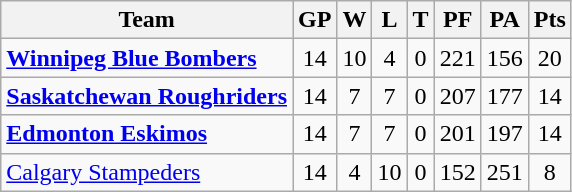<table class="wikitable">
<tr>
<th>Team</th>
<th>GP</th>
<th>W</th>
<th>L</th>
<th>T</th>
<th>PF</th>
<th>PA</th>
<th>Pts</th>
</tr>
<tr align="center">
<td align="left"><strong><a href='#'>Winnipeg Blue Bombers</a></strong></td>
<td>14</td>
<td>10</td>
<td>4</td>
<td>0</td>
<td>221</td>
<td>156</td>
<td>20</td>
</tr>
<tr align="center">
<td align="left"><strong><a href='#'>Saskatchewan Roughriders</a></strong></td>
<td>14</td>
<td>7</td>
<td>7</td>
<td>0</td>
<td>207</td>
<td>177</td>
<td>14</td>
</tr>
<tr align="center">
<td align="left"><strong><a href='#'>Edmonton Eskimos</a></strong></td>
<td>14</td>
<td>7</td>
<td>7</td>
<td>0</td>
<td>201</td>
<td>197</td>
<td>14</td>
</tr>
<tr align="center">
<td align="left"><a href='#'>Calgary Stampeders</a></td>
<td>14</td>
<td>4</td>
<td>10</td>
<td>0</td>
<td>152</td>
<td>251</td>
<td>8</td>
</tr>
</table>
